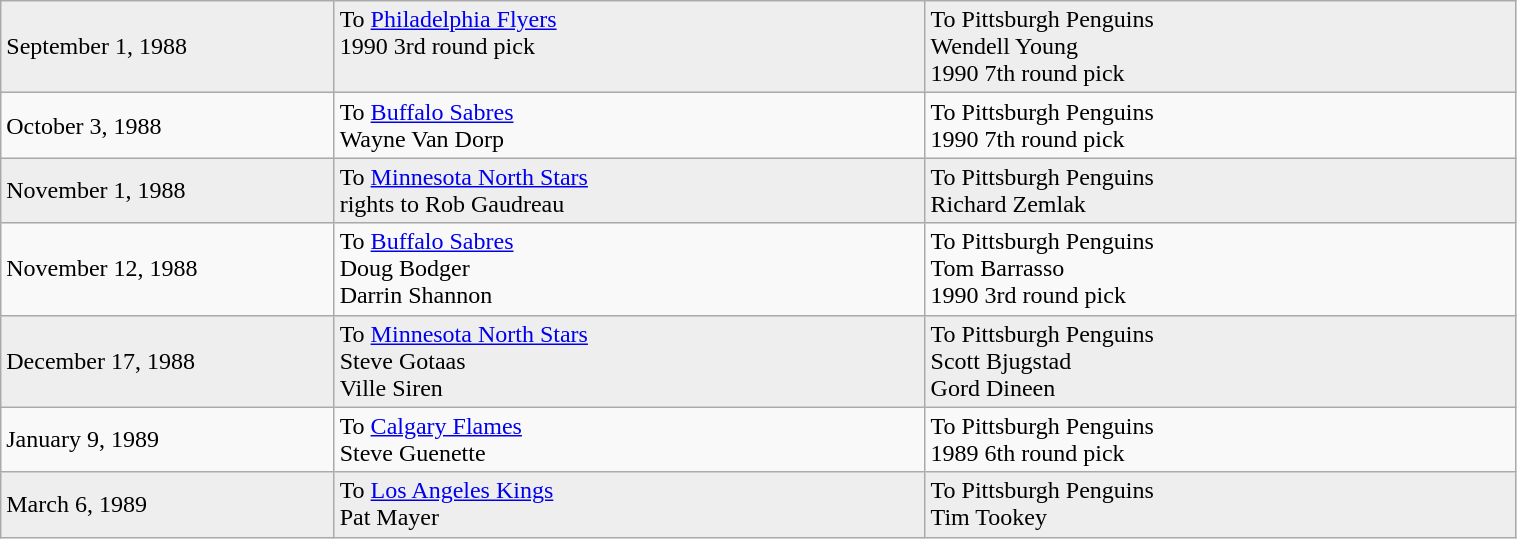<table class="wikitable" style="border:1px solid #999999; width:80%;">
<tr bgcolor="eeeeee">
<td style="width:22%;">September 1, 1988</td>
<td style="width:39%;" valign="top">To <a href='#'>Philadelphia Flyers</a><br>1990 3rd round pick</td>
<td style="width:39%;" valign="top">To Pittsburgh Penguins<br>Wendell Young<br>1990 7th round pick</td>
</tr>
<tr>
<td style="width:22%;">October 3, 1988</td>
<td style="width:39%;" valign="top">To <a href='#'>Buffalo Sabres</a><br>Wayne Van Dorp</td>
<td style="width:39%;" valign="top">To Pittsburgh Penguins<br>1990 7th round pick</td>
</tr>
<tr bgcolor="eeeeee">
<td style="width:22%;">November 1, 1988</td>
<td style="width:39%;" valign="top">To <a href='#'>Minnesota North Stars</a><br>rights to Rob Gaudreau</td>
<td style="width:39%;" valign="top">To Pittsburgh Penguins<br>Richard Zemlak</td>
</tr>
<tr>
<td style="width:22%;">November 12, 1988</td>
<td style="width:39%;" valign="top">To <a href='#'>Buffalo Sabres</a><br>Doug Bodger<br>Darrin Shannon</td>
<td style="width:39%;" valign="top">To Pittsburgh Penguins<br>Tom Barrasso<br>1990 3rd round pick</td>
</tr>
<tr bgcolor="eeeeee">
<td style="width:22%;">December 17, 1988</td>
<td style="width:39%;" valign="top">To <a href='#'>Minnesota North Stars</a><br>Steve Gotaas<br>Ville Siren</td>
<td style="width:39%;" valign="top">To Pittsburgh Penguins<br>Scott Bjugstad<br>Gord Dineen</td>
</tr>
<tr>
<td style="width:22%;">January 9, 1989</td>
<td style="width:39%;" valign="top">To <a href='#'>Calgary Flames</a><br>Steve Guenette</td>
<td style="width:39%;" valign="top">To Pittsburgh Penguins<br>1989 6th round pick</td>
</tr>
<tr bgcolor="eeeeee">
<td style="width:22%;">March 6, 1989</td>
<td style="width:39%;" valign="top">To <a href='#'>Los Angeles Kings</a><br>Pat Mayer</td>
<td style="width:39%;" valign="top">To Pittsburgh Penguins<br>Tim Tookey</td>
</tr>
</table>
